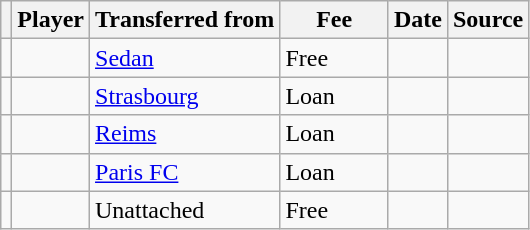<table class="wikitable plainrowheaders sortable">
<tr>
<th></th>
<th scope="col">Player</th>
<th>Transferred from</th>
<th style="width: 65px;">Fee</th>
<th scope="col">Date</th>
<th scope="col">Source</th>
</tr>
<tr>
<td align=center></td>
<td></td>
<td> <a href='#'>Sedan</a></td>
<td>Free</td>
<td></td>
<td></td>
</tr>
<tr>
<td align=center></td>
<td></td>
<td> <a href='#'>Strasbourg</a></td>
<td>Loan</td>
<td></td>
<td></td>
</tr>
<tr>
<td align=center></td>
<td></td>
<td> <a href='#'>Reims</a></td>
<td>Loan</td>
<td></td>
<td></td>
</tr>
<tr>
<td align=center></td>
<td></td>
<td> <a href='#'>Paris FC</a></td>
<td>Loan</td>
<td></td>
<td></td>
</tr>
<tr>
<td align=center></td>
<td></td>
<td>Unattached</td>
<td>Free</td>
<td></td>
<td></td>
</tr>
</table>
